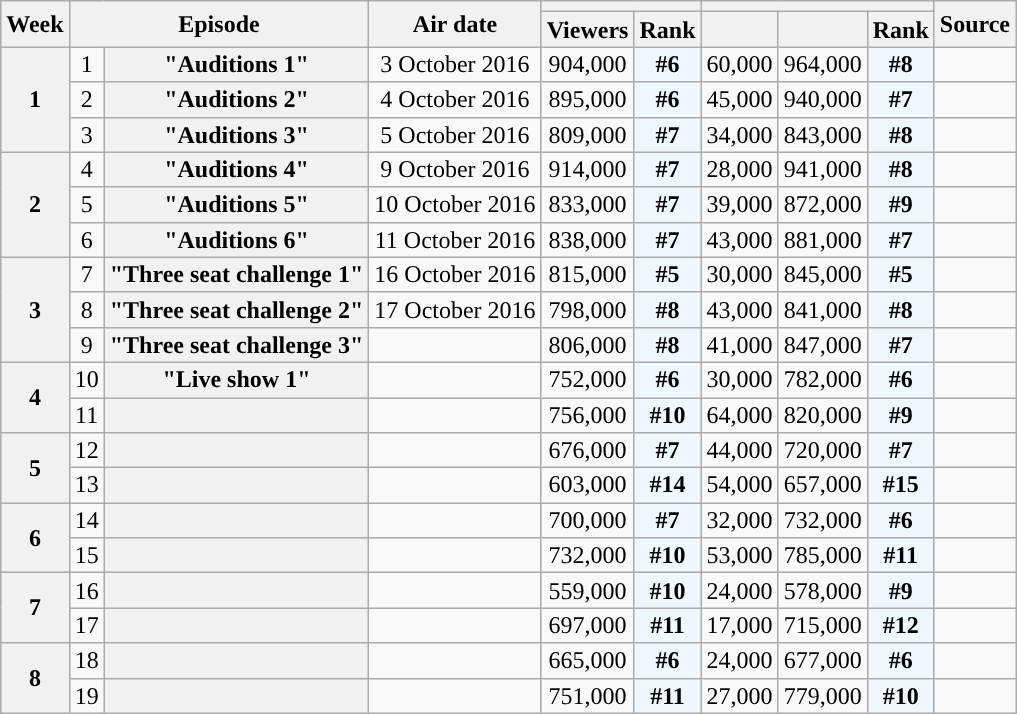<table class="wikitable plainrowheaders" style="text-align:center; line-height:16px;">
<tr>
<th rowspan="2">Week</th>
<th rowspan="2" colspan=2>Episode</th>
<th rowspan="2" class="unsortable">Air date</th>
<th colspan="2"></th>
<th colspan="3"></th>
<th rowspan="2" class="unsortable">Source</th>
</tr>
<tr>
<th>Viewers</th>
<th>Rank</th>
<th></th>
<th></th>
<th>Rank</th>
</tr>
<tr>
<th rowspan="3">1</th>
<td>1</td>
<th scope="row" style="text-align:center;">"Auditions 1"</th>
<td>3 October 2016</td>
<td>904,000</td>
<td style="background:#F0F8FF"><strong>#6</strong></td>
<td>60,000</td>
<td>964,000</td>
<td style="background:#F0F8FF"><strong>#8</strong></td>
<td></td>
</tr>
<tr>
<td>2</td>
<th scope="row" style="text-align:center;">"Auditions 2"</th>
<td>4 October 2016</td>
<td>895,000</td>
<td style="background:#F0F8FF"><strong>#6</strong></td>
<td>45,000</td>
<td>940,000</td>
<td style="background:#F0F8FF"><strong>#7</strong></td>
<td></td>
</tr>
<tr>
<td>3</td>
<th scope="row" style="text-align:center;">"Auditions 3"</th>
<td>5 October 2016</td>
<td>809,000</td>
<td style="background:#F0F8FF"><strong>#7</strong></td>
<td>34,000</td>
<td>843,000</td>
<td style="background:#F0F8FF"><strong>#8</strong></td>
<td></td>
</tr>
<tr>
<th rowspan="3">2</th>
<td>4</td>
<th scope="row" style="text-align:center;">"Auditions 4"</th>
<td>9 October 2016</td>
<td>914,000</td>
<td style="background:#F0F8FF"><strong>#7</strong></td>
<td>28,000</td>
<td>941,000</td>
<td style="background:#F0F8FF"><strong>#8</strong></td>
<td></td>
</tr>
<tr>
<td>5</td>
<th scope="row" style="text-align:center;">"Auditions 5"</th>
<td>10 October 2016</td>
<td>833,000</td>
<td style="background:#F0F8FF"><strong>#7</strong></td>
<td>39,000</td>
<td>872,000</td>
<td style="background:#F0F8FF"><strong>#9</strong></td>
<td></td>
</tr>
<tr>
<td>6</td>
<th scope="row" style="text-align:center;">"Auditions 6"</th>
<td>11 October 2016</td>
<td>838,000</td>
<td style="background:#F0F8FF"><strong>#7</strong></td>
<td>43,000</td>
<td>881,000</td>
<td style="background:#F0F8FF"><strong>#7</strong></td>
<td></td>
</tr>
<tr>
<th rowspan="3">3</th>
<td>7</td>
<th scope="row" style="text-align:center;">"Three seat challenge 1"</th>
<td>16 October 2016</td>
<td>815,000</td>
<td style="background:#F0F8FF"><strong>#5</strong></td>
<td>30,000</td>
<td>845,000</td>
<td style="background:#F0F8FF"><strong>#5</strong></td>
<td></td>
</tr>
<tr>
<td>8</td>
<th scope="row" style="text-align:center;">"Three seat challenge 2"</th>
<td>17 October 2016</td>
<td>798,000</td>
<td style="background:#F0F8FF"><strong>#8</strong></td>
<td>43,000</td>
<td>841,000</td>
<td style="background:#F0F8FF"><strong>#8</strong></td>
<td></td>
</tr>
<tr>
<td>9</td>
<th scope="row" style="text-align:center;">"Three seat challenge 3"</th>
<td></td>
<td>806,000</td>
<td style="background:#F0F8FF"><strong>#8</strong></td>
<td>41,000</td>
<td>847,000</td>
<td style="background:#F0F8FF"><strong>#7</strong></td>
<td></td>
</tr>
<tr>
<th rowspan="2">4</th>
<td>10</td>
<th scope="row" style="text-align:center;">"Live show 1"</th>
<td></td>
<td>752,000</td>
<td style="background:#F0F8FF"><strong>#6</strong></td>
<td>30,000</td>
<td>782,000</td>
<td style="background:#F0F8FF"><strong>#6</strong></td>
<td></td>
</tr>
<tr>
<td>11</td>
<th scope="row" style="text-align:center;"></th>
<td></td>
<td>756,000</td>
<td style="background:#F0F8FF"><strong>#10</strong></td>
<td>64,000</td>
<td>820,000</td>
<td style="background:#F0F8FF"><strong>#9</strong></td>
<td></td>
</tr>
<tr>
<th rowspan="2">5</th>
<td>12</td>
<th scope="row" style="text-align:center;"></th>
<td></td>
<td>676,000</td>
<td style="background:#F0F8FF"><strong>#7</strong></td>
<td>44,000</td>
<td>720,000</td>
<td style="background:#F0F8FF"><strong>#7</strong></td>
<td></td>
</tr>
<tr>
<td>13</td>
<th scope="row" style="text-align:center;"></th>
<td></td>
<td>603,000</td>
<td style="background:#F0F8FF"><strong>#14</strong></td>
<td>54,000</td>
<td>657,000</td>
<td style="background:#F0F8FF"><strong>#15</strong></td>
<td></td>
</tr>
<tr>
<th rowspan="2">6</th>
<td>14</td>
<th scope="row" style="text-align:center;"></th>
<td></td>
<td>700,000</td>
<td style="background:#F0F8FF"><strong>#7</strong></td>
<td>32,000</td>
<td>732,000</td>
<td style="background:#F0F8FF"><strong>#6</strong></td>
<td></td>
</tr>
<tr>
<td>15</td>
<th scope="row" style="text-align:center;"></th>
<td></td>
<td>732,000</td>
<td style="background:#F0F8FF"><strong>#10</strong></td>
<td>53,000</td>
<td>785,000</td>
<td style="background:#F0F8FF"><strong>#11</strong></td>
<td></td>
</tr>
<tr>
<th rowspan="2">7</th>
<td>16</td>
<th scope="row" style="text-align:center;"></th>
<td></td>
<td>559,000</td>
<td style="background:#F0F8FF"><strong>#10</strong></td>
<td>24,000</td>
<td>578,000</td>
<td style="background:#F0F8FF"><strong>#9</strong></td>
<td></td>
</tr>
<tr>
<td>17</td>
<th scope="row" style="text-align:center;"></th>
<td></td>
<td>697,000</td>
<td style="background:#F0F8FF"><strong>#11</strong></td>
<td>17,000</td>
<td>715,000</td>
<td style="background:#F0F8FF"><strong>#12</strong></td>
<td></td>
</tr>
<tr>
<th rowspan="3">8</th>
<td>18</td>
<th scope="row" style="text-align:center;"></th>
<td></td>
<td>665,000</td>
<td style="background:#F0F8FF"><strong>#6</strong></td>
<td>24,000</td>
<td>677,000</td>
<td style="background:#F0F8FF"><strong>#6</strong></td>
<td></td>
</tr>
<tr>
<td>19</td>
<th scope="row" style="text-align:center;"></th>
<td></td>
<td>751,000</td>
<td style="background:#F0F8FF"><strong>#11</strong></td>
<td>27,000</td>
<td>779,000</td>
<td style="background:#F0F8FF"><strong>#10</strong></td>
<td></td>
</tr>
</table>
